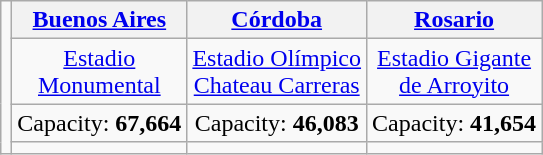<table class="wikitable" style="text-align:center">
<tr>
<td rowspan="4"></td>
<th><a href='#'>Buenos Aires</a></th>
<th><a href='#'>Córdoba</a></th>
<th><a href='#'>Rosario</a></th>
</tr>
<tr>
<td><a href='#'>Estadio<br>Monumental</a></td>
<td><a href='#'>Estadio Olímpico<br>Chateau Carreras</a></td>
<td><a href='#'>Estadio Gigante<br>de Arroyito</a></td>
</tr>
<tr>
<td>Capacity: <strong>67,664</strong></td>
<td>Capacity: <strong>46,083</strong></td>
<td>Capacity: <strong>41,654</strong></td>
</tr>
<tr>
<td></td>
<td></td>
<td></td>
</tr>
</table>
